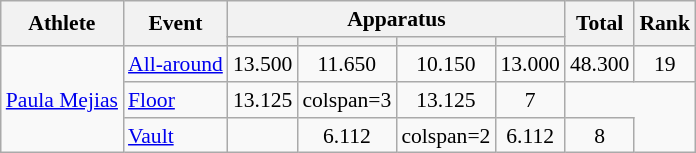<table class="wikitable" style="font-size:90%">
<tr>
<th rowspan=2>Athlete</th>
<th rowspan=2>Event</th>
<th colspan=4>Apparatus</th>
<th rowspan=2>Total</th>
<th rowspan=2>Rank</th>
</tr>
<tr style="font-size:95%">
<th></th>
<th></th>
<th></th>
<th></th>
</tr>
<tr align=center>
<td align=left rowspan=3><a href='#'>Paula Mejias</a></td>
<td align=left><a href='#'>All-around</a></td>
<td>13.500</td>
<td>11.650</td>
<td>10.150</td>
<td>13.000</td>
<td>48.300</td>
<td>19</td>
</tr>
<tr align=center>
<td align=left><a href='#'>Floor</a></td>
<td>13.125</td>
<td>colspan=3 </td>
<td>13.125</td>
<td>7</td>
</tr>
<tr align=center>
<td align=left><a href='#'>Vault</a></td>
<td></td>
<td>6.112</td>
<td>colspan=2 </td>
<td>6.112</td>
<td>8</td>
</tr>
</table>
